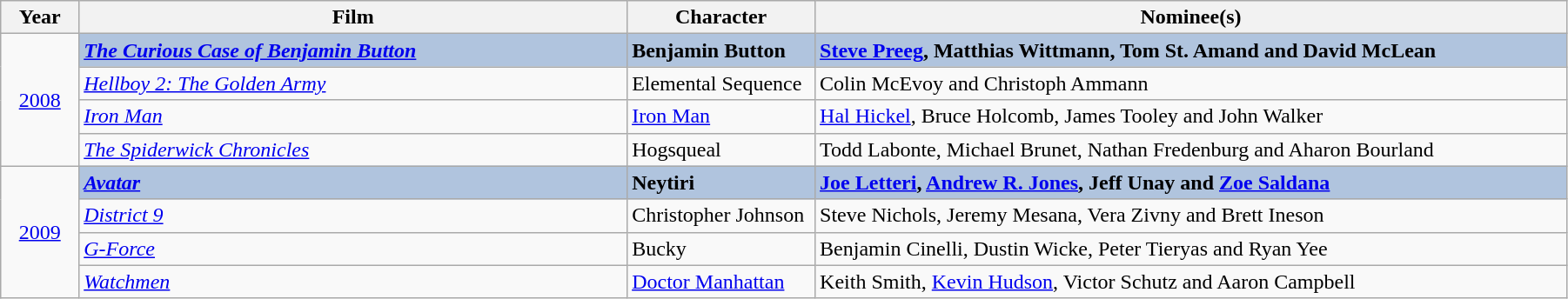<table class="wikitable" width="95%" cellpadding="5">
<tr>
<th width="5%">Year</th>
<th width="35%">Film</th>
<th width="12%">Character</th>
<th width="50%">Nominee(s)</th>
</tr>
<tr>
<td rowspan="4" style="text-align:center;"><a href='#'>2008</a><br></td>
<td style="background:#B0C4DE;"><strong><em><a href='#'>The Curious Case of Benjamin Button</a></em></strong></td>
<td style="background:#B0C4DE;"><strong>Benjamin Button</strong></td>
<td style="background:#B0C4DE;"><strong><a href='#'>Steve Preeg</a>, Matthias Wittmann, Tom St. Amand and David McLean</strong></td>
</tr>
<tr>
<td><em><a href='#'>Hellboy 2: The Golden Army</a></em></td>
<td>Elemental Sequence</td>
<td>Colin McEvoy and Christoph Ammann</td>
</tr>
<tr>
<td><em><a href='#'>Iron Man</a></em></td>
<td><a href='#'>Iron Man</a></td>
<td><a href='#'>Hal Hickel</a>, Bruce Holcomb, James Tooley and John Walker</td>
</tr>
<tr>
<td><em><a href='#'>The Spiderwick Chronicles</a></em></td>
<td>Hogsqueal</td>
<td>Todd Labonte, Michael Brunet, Nathan Fredenburg and Aharon Bourland</td>
</tr>
<tr>
<td rowspan="4" style="text-align:center;"><a href='#'>2009</a><br></td>
<td style="background:#B0C4DE;"><strong><em><a href='#'>Avatar</a></em></strong></td>
<td style="background:#B0C4DE;"><strong>Neytiri</strong></td>
<td style="background:#B0C4DE;"><strong><a href='#'>Joe Letteri</a>, <a href='#'>Andrew R. Jones</a>, Jeff Unay and <a href='#'>Zoe Saldana</a></strong></td>
</tr>
<tr>
<td><em><a href='#'>District 9</a></em></td>
<td>Christopher Johnson</td>
<td>Steve Nichols, Jeremy Mesana, Vera Zivny and Brett Ineson</td>
</tr>
<tr>
<td><em><a href='#'>G-Force</a></em></td>
<td>Bucky</td>
<td>Benjamin Cinelli, Dustin Wicke, Peter Tieryas and Ryan Yee</td>
</tr>
<tr>
<td><em><a href='#'>Watchmen</a></em></td>
<td><a href='#'>Doctor Manhattan</a></td>
<td>Keith Smith, <a href='#'>Kevin Hudson</a>, Victor Schutz and Aaron Campbell</td>
</tr>
</table>
